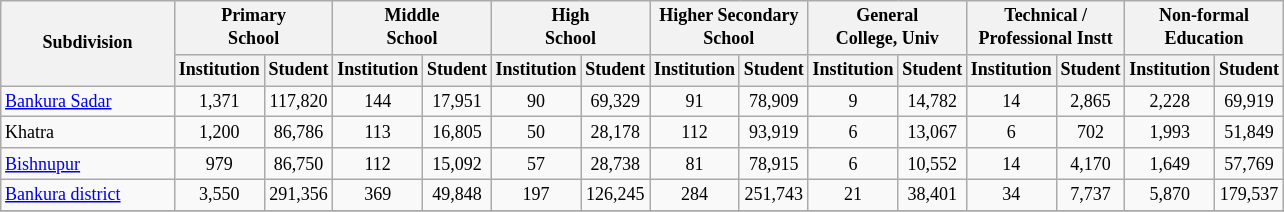<table class="wikitable" style="text-align:center;font-size: 9pt">
<tr>
<th width="110" rowspan="2">Subdivision</th>
<th colspan="2">Primary<br>School</th>
<th colspan="2">Middle<br>School</th>
<th colspan="2">High<br>School</th>
<th colspan="2">Higher Secondary<br>School</th>
<th colspan="2">General<br>College, Univ</th>
<th colspan="2">Technical /<br>Professional Instt</th>
<th colspan="2">Non-formal<br>Education</th>
</tr>
<tr>
<th width="30">Institution</th>
<th width="30">Student</th>
<th width="30">Institution</th>
<th width="30">Student</th>
<th width="30">Institution</th>
<th width="30">Student</th>
<th width="30">Institution</th>
<th width="30">Student</th>
<th width="30">Institution</th>
<th width="30">Student</th>
<th width="30">Institution</th>
<th width="30">Student</th>
<th width="30">Institution</th>
<th width="30">Student<br></th>
</tr>
<tr>
<td align=left><a href='#'>Bankura Sadar</a></td>
<td align="center">1,371</td>
<td align="center">117,820</td>
<td align="center">144</td>
<td align="center">17,951</td>
<td align="center">90</td>
<td align="center">69,329</td>
<td align="center">91</td>
<td align="center">78,909</td>
<td align="center">9</td>
<td align="center">14,782</td>
<td align="center">14</td>
<td align="center">2,865</td>
<td align="center">2,228</td>
<td align="center">69,919</td>
</tr>
<tr>
<td align=left>Khatra</td>
<td align="center">1,200</td>
<td align="center">86,786</td>
<td align="center">113</td>
<td align="center">16,805</td>
<td align="center">50</td>
<td align="center">28,178</td>
<td align="center">112</td>
<td align="center">93,919</td>
<td align="center">6</td>
<td align="center">13,067</td>
<td align="center">6</td>
<td align="center">702</td>
<td align="center">1,993</td>
<td align="center">51,849</td>
</tr>
<tr>
<td align=left><a href='#'>Bishnupur</a></td>
<td align="center">979</td>
<td align="center">86,750</td>
<td align="center">112</td>
<td align="center">15,092</td>
<td align="center">57</td>
<td align="center">28,738</td>
<td align="center">81</td>
<td align="center">78,915</td>
<td align="center">6</td>
<td align="center">10,552</td>
<td align="center">14</td>
<td align="center">4,170</td>
<td align="center">1,649</td>
<td align="center">57,769</td>
</tr>
<tr>
<td align=left><a href='#'>Bankura district</a></td>
<td align="center">3,550</td>
<td align="center">291,356</td>
<td align="center">369</td>
<td align="center">49,848</td>
<td align="center">197</td>
<td align="center">126,245</td>
<td align="center">284</td>
<td align="center">251,743</td>
<td align="center">21</td>
<td align="center">38,401</td>
<td align="center">34</td>
<td align="center">7,737</td>
<td align="center">5,870</td>
<td align="center">179,537</td>
</tr>
<tr>
</tr>
</table>
